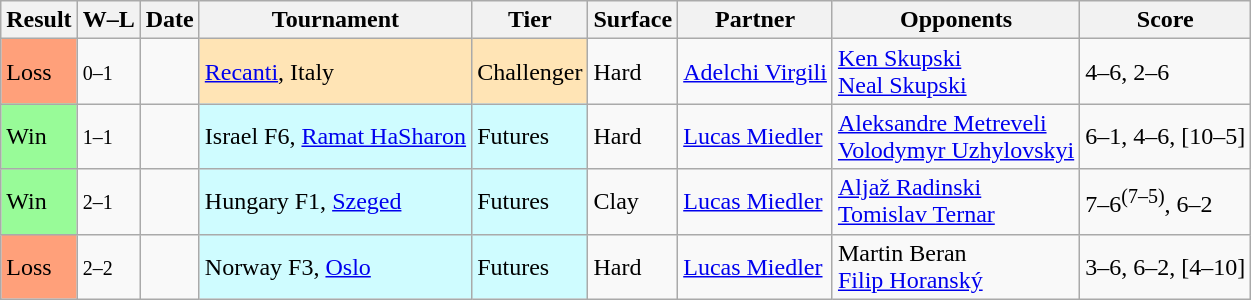<table class="sortable wikitable">
<tr>
<th>Result</th>
<th class=unsortable>W–L</th>
<th>Date</th>
<th>Tournament</th>
<th>Tier</th>
<th>Surface</th>
<th>Partner</th>
<th>Opponents</th>
<th class=unsortable>Score</th>
</tr>
<tr>
<td bgcolor="FFA07A">Loss</td>
<td><small>0–1</small></td>
<td></td>
<td style="background:moccasin;"><a href='#'>Recanti</a>, Italy</td>
<td style="background:moccasin;">Challenger</td>
<td>Hard</td>
<td> <a href='#'>Adelchi Virgili</a></td>
<td> <a href='#'>Ken Skupski</a><br> <a href='#'>Neal Skupski</a></td>
<td>4–6, 2–6</td>
</tr>
<tr>
<td bgcolor=98FB98>Win</td>
<td><small>1–1</small></td>
<td></td>
<td style="background:#cffcff;">Israel F6, <a href='#'>Ramat HaSharon</a></td>
<td style="background:#cffcff;">Futures</td>
<td>Hard</td>
<td> <a href='#'>Lucas Miedler</a></td>
<td> <a href='#'>Aleksandre Metreveli</a> <br>  <a href='#'>Volodymyr Uzhylovskyi</a></td>
<td>6–1, 4–6, [10–5]</td>
</tr>
<tr>
<td bgcolor=98FB98>Win</td>
<td><small>2–1</small></td>
<td></td>
<td style="background:#cffcff;">Hungary F1, <a href='#'>Szeged</a></td>
<td style="background:#cffcff;">Futures</td>
<td>Clay</td>
<td> <a href='#'>Lucas Miedler</a></td>
<td> <a href='#'>Aljaž Radinski</a> <br>  <a href='#'>Tomislav Ternar</a></td>
<td>7–6<sup>(7–5)</sup>, 6–2</td>
</tr>
<tr>
<td bgcolor="FFA07A">Loss</td>
<td><small>2–2</small></td>
<td></td>
<td style="background:#cffcff;">Norway F3, <a href='#'>Oslo</a></td>
<td style="background:#cffcff;">Futures</td>
<td>Hard</td>
<td> <a href='#'>Lucas Miedler</a></td>
<td> Martin Beran <br>  <a href='#'>Filip Horanský</a></td>
<td>3–6, 6–2, [4–10]</td>
</tr>
</table>
